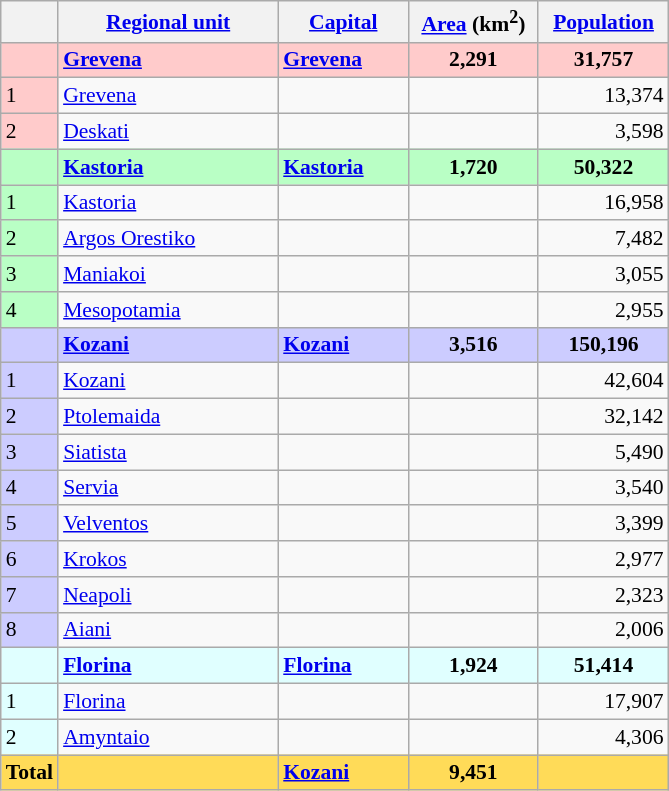<table class="wikitable" style="text-align:left; font-size:90%">
<tr>
<th></th>
<th width="140px" bgcolor="#6495ED"><a href='#'>Regional unit</a></th>
<th width="80px" bgcolor="#6495ED"><a href='#'>Capital</a></th>
<th width="80px" bgcolor="#6495ED"><a href='#'>Area</a> (km<sup>2</sup>)</th>
<th width="80px" bgcolor="#6495ED"><a href='#'>Population</a></th>
</tr>
<tr>
<td bgcolor="#FFCBCB"></td>
<td bgcolor="#FFCBCB"><strong><a href='#'>Grevena</a></strong></td>
<td bgcolor="#FFCBCB"><strong><a href='#'>Grevena</a></strong></td>
<td style="text-align:center" bgcolor="#FFCBCB"><strong>2,291</strong></td>
<td style="text-align:center" bgcolor="#FFCBCB"><strong>31,757</strong></td>
</tr>
<tr>
<td bgcolor="#FFCBCB">1</td>
<td><a href='#'>Grevena</a></td>
<td></td>
<td></td>
<td style="text-align:right">13,374</td>
</tr>
<tr>
<td bgcolor="#FFCBCB">2</td>
<td><a href='#'>Deskati</a></td>
<td></td>
<td></td>
<td style="text-align:right">3,598</td>
</tr>
<tr>
<td bgcolor="#B9FFC5"></td>
<td bgcolor="#B9FFC5"><strong><a href='#'>Kastoria</a></strong></td>
<td bgcolor="#B9FFC5"><strong><a href='#'>Kastoria</a></strong></td>
<td style="text-align:center" bgcolor="#B9FFC5"><strong>1,720</strong></td>
<td style="text-align:center" bgcolor="#B9FFC5"><strong>50,322</strong></td>
</tr>
<tr>
<td bgcolor="#B9FFC5">1</td>
<td><a href='#'>Kastoria</a></td>
<td></td>
<td></td>
<td style="text-align:right">16,958</td>
</tr>
<tr>
<td bgcolor="#B9FFC5">2</td>
<td><a href='#'>Argos Orestiko</a></td>
<td></td>
<td></td>
<td style="text-align:right">7,482</td>
</tr>
<tr>
<td bgcolor="#B9FFC5">3</td>
<td><a href='#'>Maniakoi</a></td>
<td></td>
<td></td>
<td style="text-align:right">3,055</td>
</tr>
<tr>
<td bgcolor="#B9FFC5">4</td>
<td><a href='#'>Mesopotamia</a></td>
<td></td>
<td></td>
<td style="text-align:right">2,955</td>
</tr>
<tr>
<td bgcolor="#CCCCFF"></td>
<td bgcolor="#CCCCFF"><strong><a href='#'>Kozani</a></strong></td>
<td bgcolor="#CCCCFF"><strong><a href='#'>Kozani</a></strong></td>
<td style="text-align:center" bgcolor="#CCCCFF"><strong>3,516</strong></td>
<td style="text-align:center" bgcolor="#CCCCFF"><strong>150,196</strong></td>
</tr>
<tr>
<td bgcolor="#CCCCFF">1</td>
<td><a href='#'>Kozani</a></td>
<td></td>
<td></td>
<td style="text-align:right">42,604</td>
</tr>
<tr>
<td bgcolor="#CCCCFF">2</td>
<td><a href='#'>Ptolemaida</a></td>
<td></td>
<td></td>
<td style="text-align:right">32,142</td>
</tr>
<tr>
<td bgcolor="#CCCCFF">3</td>
<td><a href='#'>Siatista</a></td>
<td></td>
<td></td>
<td style="text-align:right">5,490</td>
</tr>
<tr>
<td bgcolor="#CCCCFF">4</td>
<td><a href='#'>Servia</a></td>
<td></td>
<td></td>
<td style="text-align:right">3,540</td>
</tr>
<tr>
<td bgcolor="#CCCCFF">5</td>
<td><a href='#'>Velventos</a></td>
<td></td>
<td></td>
<td style="text-align:right">3,399</td>
</tr>
<tr>
<td bgcolor="#CCCCFF">6</td>
<td><a href='#'>Krokos</a></td>
<td></td>
<td></td>
<td style="text-align:right">2,977</td>
</tr>
<tr>
<td bgcolor="#CCCCFF">7</td>
<td><a href='#'>Neapoli</a></td>
<td></td>
<td></td>
<td style="text-align:right">2,323</td>
</tr>
<tr>
<td bgcolor="#CCCCFF">8</td>
<td><a href='#'>Aiani</a></td>
<td></td>
<td></td>
<td style="text-align:right">2,006</td>
</tr>
<tr>
<td bgcolor="#E0FFFF"></td>
<td bgcolor="#E0FFFF"><strong><a href='#'>Florina</a></strong></td>
<td bgcolor="#E0FFFF"><strong><a href='#'>Florina</a></strong></td>
<td style="text-align:center" bgcolor="#E0FFFF"><strong>1,924</strong></td>
<td style="text-align:center" bgcolor="#E0FFFF"><strong>51,414</strong></td>
</tr>
<tr>
<td bgcolor="#E0FFFF">1</td>
<td><a href='#'>Florina</a></td>
<td></td>
<td></td>
<td style="text-align:right">17,907</td>
</tr>
<tr>
<td bgcolor="#E0FFFF">2</td>
<td><a href='#'>Amyntaio</a></td>
<td></td>
<td></td>
<td style="text-align:right">4,306</td>
</tr>
<tr>
<td bgcolor="#FFDB58"><strong>Total</strong></td>
<td bgcolor="#FFDB58"></td>
<td bgcolor="#FFDB58"><strong><a href='#'>Kozani</a></strong></td>
<td style="text-align:center" bgcolor="#FFDB58"><strong>9,451</strong></td>
<td style="text-align:center" bgcolor="#FFDB58"></td>
</tr>
</table>
